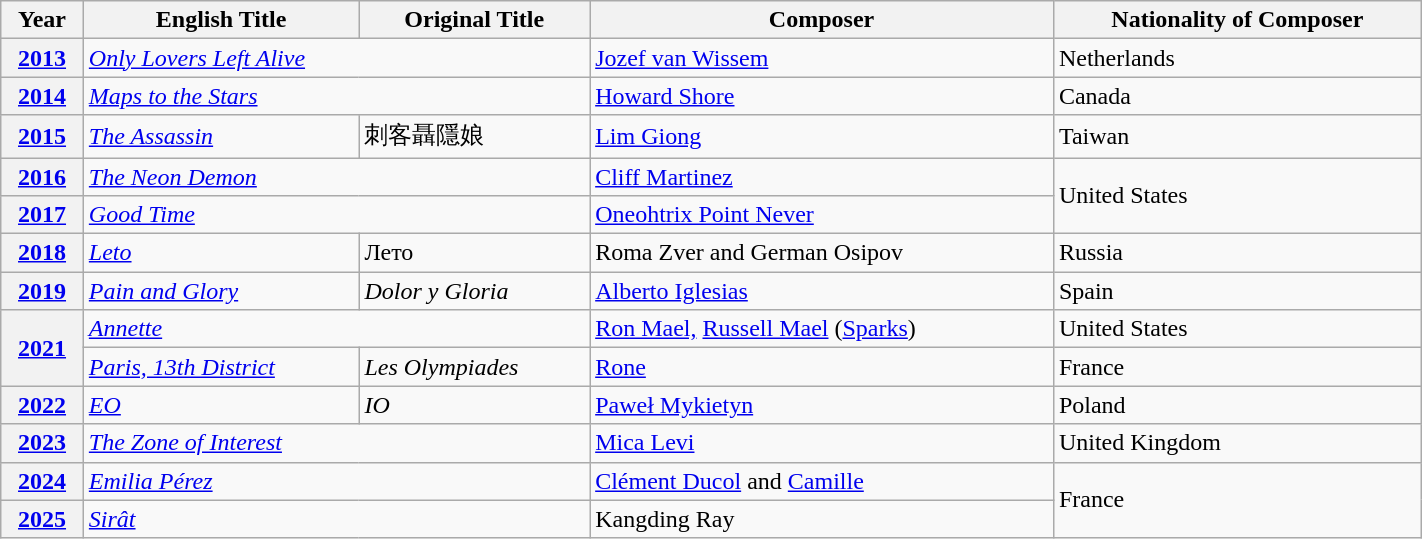<table class="wikitable" style="width:75%">
<tr>
<th>Year</th>
<th>English Title</th>
<th>Original Title</th>
<th>Composer</th>
<th>Nationality of Composer</th>
</tr>
<tr>
<th><a href='#'>2013</a></th>
<td colspan="2"><em><a href='#'>Only Lovers Left Alive</a></em></td>
<td data-sort-value="Wissem"><a href='#'>Jozef van Wissem</a></td>
<td>Netherlands</td>
</tr>
<tr>
<th><a href='#'>2014</a></th>
<td colspan="2"><em><a href='#'>Maps to the Stars</a></em></td>
<td data-sort-value="Shore"><a href='#'>Howard Shore</a></td>
<td>Canada</td>
</tr>
<tr>
<th><a href='#'>2015</a></th>
<td data-sort-value="Assassin"><em><a href='#'>The Assassin</a></em></td>
<td>刺客聶隱娘</td>
<td data-sort-value="Giong"><a href='#'>Lim Giong</a></td>
<td>Taiwan</td>
</tr>
<tr>
<th><a href='#'>2016</a></th>
<td colspan="2" data-sort-value="Neon"><em><a href='#'>The Neon Demon</a></em></td>
<td data-sort-value="Martinez"><a href='#'>Cliff Martinez</a></td>
<td rowspan="2">United States</td>
</tr>
<tr>
<th><a href='#'>2017</a></th>
<td colspan="2"><em><a href='#'>Good Time</a></em></td>
<td><a href='#'>Oneohtrix Point Never</a></td>
</tr>
<tr>
<th><a href='#'>2018</a></th>
<td><em><a href='#'>Leto</a></em></td>
<td>Лето</td>
<td>Roma Zver and German Osipov</td>
<td>Russia</td>
</tr>
<tr>
<th><a href='#'>2019</a></th>
<td><em><a href='#'>Pain and Glory</a></em></td>
<td><em>Dolor y Gloria</em></td>
<td><a href='#'>Alberto Iglesias</a></td>
<td>Spain</td>
</tr>
<tr>
<th rowspan="2"><a href='#'>2021</a></th>
<td colspan="2"><em><a href='#'>Annette</a></em></td>
<td><a href='#'>Ron Mael,</a> <a href='#'>Russell Mael</a> (<a href='#'>Sparks</a>)</td>
<td>United States</td>
</tr>
<tr>
<td><em><a href='#'>Paris, 13th District</a></em></td>
<td><em>Les Olympiades</em></td>
<td><a href='#'>Rone</a></td>
<td>France</td>
</tr>
<tr>
<th><a href='#'>2022</a></th>
<td><em><a href='#'>EO</a></em></td>
<td><em>IO</em></td>
<td><a href='#'>Paweł Mykietyn</a></td>
<td>Poland</td>
</tr>
<tr>
<th><a href='#'>2023</a></th>
<td colspan="2"><em><a href='#'>The Zone of Interest</a></em></td>
<td><a href='#'>Mica Levi</a></td>
<td>United Kingdom</td>
</tr>
<tr>
<th><a href='#'>2024</a></th>
<td colspan="2"><em><a href='#'>Emilia Pérez</a></em></td>
<td><a href='#'>Clément Ducol</a> and <a href='#'>Camille</a></td>
<td rowspan="2">France</td>
</tr>
<tr>
<th><a href='#'>2025</a></th>
<td colspan="2"><em><a href='#'>Sirât</a></em></td>
<td>Kangding Ray</td>
</tr>
</table>
